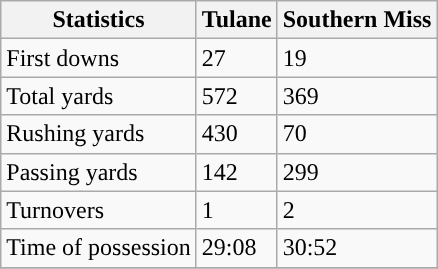<table class="wikitable">
<tr>
<th>Statistics</th>
<th>Tulane</th>
<th>Southern Miss</th>
</tr>
<tr>
<td>First downs</td>
<td>27</td>
<td>19</td>
</tr>
<tr>
<td>Total yards</td>
<td>572</td>
<td>369</td>
</tr>
<tr>
<td>Rushing yards</td>
<td>430</td>
<td>70</td>
</tr>
<tr>
<td>Passing yards</td>
<td>142</td>
<td>299</td>
</tr>
<tr>
<td>Turnovers</td>
<td>1</td>
<td>2</td>
</tr>
<tr>
<td>Time of possession</td>
<td>29:08</td>
<td>30:52</td>
</tr>
<tr>
</tr>
</table>
